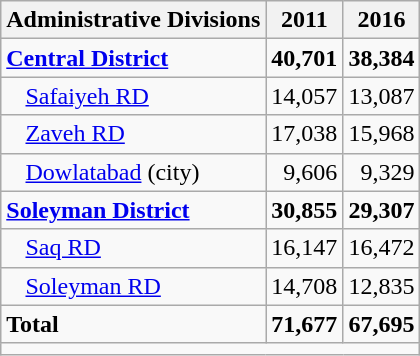<table class="wikitable">
<tr>
<th>Administrative Divisions</th>
<th>2011</th>
<th>2016</th>
</tr>
<tr>
<td><strong><a href='#'>Central District</a></strong></td>
<td style="text-align: right;"><strong>40,701</strong></td>
<td style="text-align: right;"><strong>38,384</strong></td>
</tr>
<tr>
<td style="padding-left: 1em;"><a href='#'>Safaiyeh RD</a></td>
<td style="text-align: right;">14,057</td>
<td style="text-align: right;">13,087</td>
</tr>
<tr>
<td style="padding-left: 1em;"><a href='#'>Zaveh RD</a></td>
<td style="text-align: right;">17,038</td>
<td style="text-align: right;">15,968</td>
</tr>
<tr>
<td style="padding-left: 1em;"><a href='#'>Dowlatabad</a> (city)</td>
<td style="text-align: right;">9,606</td>
<td style="text-align: right;">9,329</td>
</tr>
<tr>
<td><strong><a href='#'>Soleyman District</a></strong></td>
<td style="text-align: right;"><strong>30,855</strong></td>
<td style="text-align: right;"><strong>29,307</strong></td>
</tr>
<tr>
<td style="padding-left: 1em;"><a href='#'>Saq RD</a></td>
<td style="text-align: right;">16,147</td>
<td style="text-align: right;">16,472</td>
</tr>
<tr>
<td style="padding-left: 1em;"><a href='#'>Soleyman RD</a></td>
<td style="text-align: right;">14,708</td>
<td style="text-align: right;">12,835</td>
</tr>
<tr>
<td><strong>Total</strong></td>
<td style="text-align: right;"><strong>71,677</strong></td>
<td style="text-align: right;"><strong>67,695</strong></td>
</tr>
<tr>
<td colspan=3></td>
</tr>
</table>
